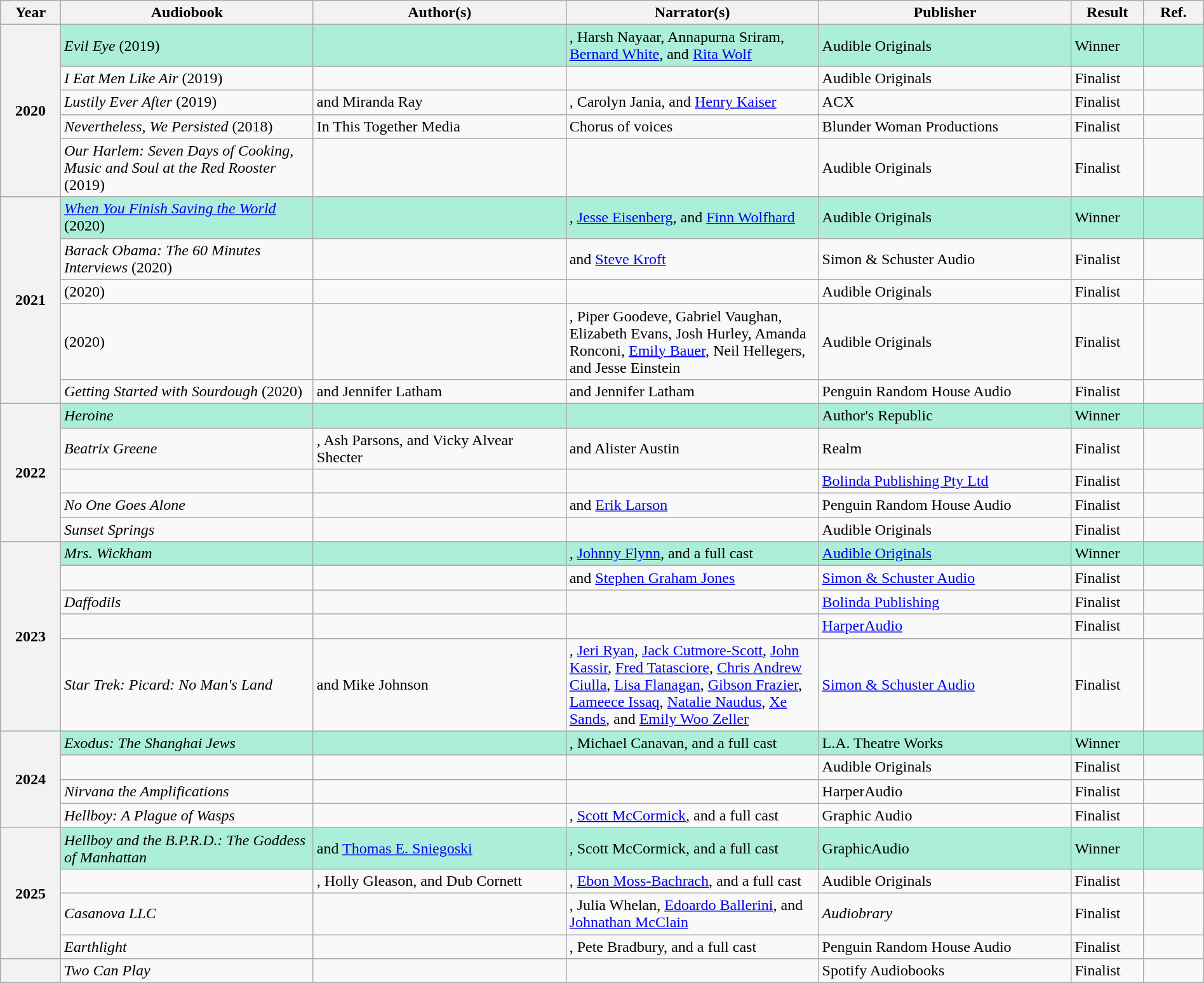<table class="wikitable sortable mw-collapsible" style="width:100%">
<tr>
<th scope="col" width="5%">Year</th>
<th scope="col" width="21%">Audiobook</th>
<th scope="col" width="21%">Author(s)</th>
<th scope="col" width="21%">Narrator(s)</th>
<th scope="col" width="21%">Publisher</th>
<th scope="col" width="6%">Result</th>
<th scope="col" width="5%">Ref.</th>
</tr>
<tr style="background:#ABEED9">
<th rowspan="5">2020<br></th>
<td><em>Evil Eye</em> (2019)</td>
<td></td>
<td>, Harsh Nayaar, Annapurna Sriram, <a href='#'>Bernard White</a>, and <a href='#'>Rita Wolf</a></td>
<td>Audible Originals</td>
<td>Winner</td>
<td></td>
</tr>
<tr>
<td><em>I Eat Men Like Air</em> (2019)</td>
<td></td>
<td></td>
<td>Audible Originals</td>
<td>Finalist</td>
<td></td>
</tr>
<tr>
<td><em>Lustily Ever After</em> (2019)</td>
<td> and Miranda Ray</td>
<td>, Carolyn Jania, and <a href='#'>Henry Kaiser</a></td>
<td>ACX</td>
<td>Finalist</td>
<td></td>
</tr>
<tr>
<td><em>Nevertheless, We Persisted</em> (2018)</td>
<td>In This Together Media</td>
<td>Chorus of voices</td>
<td>Blunder Woman Productions</td>
<td>Finalist</td>
<td></td>
</tr>
<tr>
<td><em>Our Harlem: Seven Days of Cooking, Music and Soul at the Red Rooster</em> (2019)</td>
<td></td>
<td></td>
<td>Audible Originals</td>
<td>Finalist</td>
<td></td>
</tr>
<tr style="background:#ABEED9">
<th rowspan="5">2021<br></th>
<td><em><a href='#'>When You Finish Saving the World</a></em> (2020)</td>
<td></td>
<td>, <a href='#'>Jesse Eisenberg</a>, and <a href='#'>Finn Wolfhard</a></td>
<td>Audible Originals</td>
<td>Winner</td>
<td></td>
</tr>
<tr>
<td><em>Barack Obama: The 60 Minutes Interviews</em> (2020)</td>
<td></td>
<td> and <a href='#'>Steve Kroft</a></td>
<td>Simon & Schuster Audio</td>
<td>Finalist</td>
<td></td>
</tr>
<tr>
<td><em></em> (2020)</td>
<td></td>
<td></td>
<td>Audible Originals</td>
<td>Finalist</td>
<td></td>
</tr>
<tr>
<td><em></em> (2020)</td>
<td></td>
<td>, Piper Goodeve, Gabriel Vaughan, Elizabeth Evans, Josh Hurley, Amanda Ronconi, <a href='#'>Emily Bauer</a>, Neil Hellegers, and Jesse Einstein</td>
<td>Audible Originals</td>
<td>Finalist</td>
<td></td>
</tr>
<tr>
<td><em>Getting Started with Sourdough</em> (2020)</td>
<td> and Jennifer Latham</td>
<td> and Jennifer Latham</td>
<td>Penguin Random House Audio</td>
<td>Finalist</td>
<td></td>
</tr>
<tr style="background:#ABEED9">
<th rowspan="5">2022<br></th>
<td><em>Heroine</em></td>
<td></td>
<td></td>
<td>Author's Republic</td>
<td>Winner</td>
<td></td>
</tr>
<tr>
<td><em>Beatrix Greene</em></td>
<td>, Ash Parsons, and Vicky Alvear Shecter</td>
<td> and Alister Austin</td>
<td>Realm</td>
<td>Finalist</td>
<td></td>
</tr>
<tr>
<td><em></em></td>
<td></td>
<td></td>
<td><a href='#'>Bolinda Publishing Pty Ltd</a></td>
<td>Finalist</td>
<td></td>
</tr>
<tr>
<td><em>No One Goes Alone</em></td>
<td></td>
<td> and <a href='#'>Erik Larson</a></td>
<td>Penguin Random House Audio</td>
<td>Finalist</td>
<td></td>
</tr>
<tr>
<td><em>Sunset Springs</em></td>
<td></td>
<td></td>
<td>Audible Originals</td>
<td>Finalist</td>
<td></td>
</tr>
<tr style="background:#ABEED9">
<th rowspan="5">2023<br></th>
<td><em>Mrs. Wickham</em></td>
<td></td>
<td>, <a href='#'>Johnny Flynn</a>, and a full cast</td>
<td><a href='#'>Audible Originals</a></td>
<td>Winner</td>
<td></td>
</tr>
<tr>
<td></td>
<td></td>
<td> and <a href='#'>Stephen Graham Jones</a></td>
<td><a href='#'>Simon & Schuster Audio</a></td>
<td>Finalist</td>
<td></td>
</tr>
<tr>
<td><em>Daffodils</em></td>
<td></td>
<td></td>
<td><a href='#'>Bolinda Publishing</a></td>
<td>Finalist</td>
<td></td>
</tr>
<tr>
<td></td>
<td></td>
<td></td>
<td><a href='#'>HarperAudio</a></td>
<td>Finalist</td>
<td></td>
</tr>
<tr>
<td><em>Star Trek: Picard: No Man's Land</em></td>
<td> and Mike Johnson</td>
<td>, <a href='#'>Jeri Ryan</a>, <a href='#'>Jack Cutmore-Scott</a>, <a href='#'>John Kassir</a>, <a href='#'>Fred Tatasciore</a>, <a href='#'>Chris Andrew Ciulla</a>, <a href='#'>Lisa Flanagan</a>, <a href='#'>Gibson Frazier</a>, <a href='#'>Lameece Issaq</a>, <a href='#'>Natalie Naudus</a>, <a href='#'>Xe Sands</a>, and <a href='#'>Emily Woo Zeller</a></td>
<td><a href='#'>Simon & Schuster Audio</a></td>
<td>Finalist</td>
<td></td>
</tr>
<tr style="background:#ABEED9">
<th rowspan="4">2024<br></th>
<td><em>Exodus: The Shanghai Jews</em></td>
<td></td>
<td>, Michael Canavan, and a full cast</td>
<td>L.A. Theatre Works</td>
<td>Winner</td>
<td></td>
</tr>
<tr>
<td></td>
<td></td>
<td></td>
<td>Audible Originals</td>
<td>Finalist</td>
<td></td>
</tr>
<tr>
<td><em>Nirvana the Amplifications</em></td>
<td></td>
<td></td>
<td>HarperAudio</td>
<td>Finalist</td>
<td></td>
</tr>
<tr>
<td><em>Hellboy: A Plague of Wasps</em></td>
<td></td>
<td>, <a href='#'>Scott McCormick</a>, and a full cast</td>
<td>Graphic Audio</td>
<td>Finalist</td>
<td></td>
</tr>
<tr style="background:#ABEED9">
<th rowspan="4">2025<br></th>
<td><em>Hellboy and the B.P.R.D.: The Goddess of Manhattan</em></td>
<td> and <a href='#'>Thomas E. Sniegoski</a></td>
<td>, Scott McCormick, and a full cast</td>
<td>GraphicAudio</td>
<td>Winner</td>
<td></td>
</tr>
<tr>
<td></td>
<td>, Holly Gleason, and Dub Cornett</td>
<td>, <a href='#'>Ebon Moss-Bachrach</a>, and a full cast</td>
<td>Audible Originals</td>
<td>Finalist</td>
<td></td>
</tr>
<tr>
<td><em>Casanova LLC</em></td>
<td></td>
<td>, Julia Whelan, <a href='#'>Edoardo Ballerini</a>, and <a href='#'>Johnathan McClain</a></td>
<td><em>Audiobrary</em></td>
<td>Finalist</td>
<td></td>
</tr>
<tr>
<td><em>Earthlight</em></td>
<td></td>
<td>, Pete Bradbury, and a full cast</td>
<td>Penguin Random House Audio</td>
<td>Finalist</td>
<td></td>
</tr>
<tr>
<th></th>
<td><em>Two Can Play</em></td>
<td></td>
<td></td>
<td>Spotify Audiobooks</td>
<td>Finalist</td>
<td></td>
</tr>
</table>
